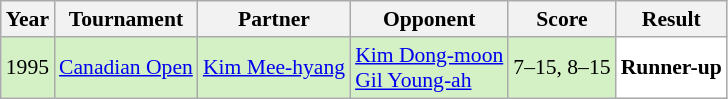<table class="sortable wikitable" style="font-size: 90%;">
<tr>
<th>Year</th>
<th>Tournament</th>
<th>Partner</th>
<th>Opponent</th>
<th>Score</th>
<th>Result</th>
</tr>
<tr style="background:#D4F1C5">
<td align="center">1995</td>
<td align="left"><a href='#'>Canadian Open</a></td>
<td align="left"> <a href='#'>Kim Mee-hyang</a></td>
<td align="left"> <a href='#'>Kim Dong-moon</a> <br>  <a href='#'>Gil Young-ah</a></td>
<td align="left">7–15, 8–15</td>
<td style="text-align:left; background:white"> <strong>Runner-up</strong></td>
</tr>
</table>
